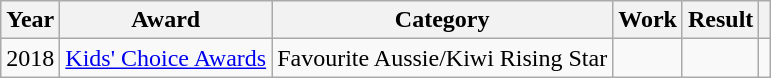<table class="wikitable sortable plainrowheaders">
<tr>
<th>Year</th>
<th>Award</th>
<th>Category</th>
<th>Work</th>
<th>Result</th>
<th scope="col" class="unsortable"></th>
</tr>
<tr>
<td>2018</td>
<td><a href='#'>Kids' Choice Awards</a></td>
<td>Favourite Aussie/Kiwi Rising Star</td>
<td></td>
<td></td>
<td></td>
</tr>
</table>
